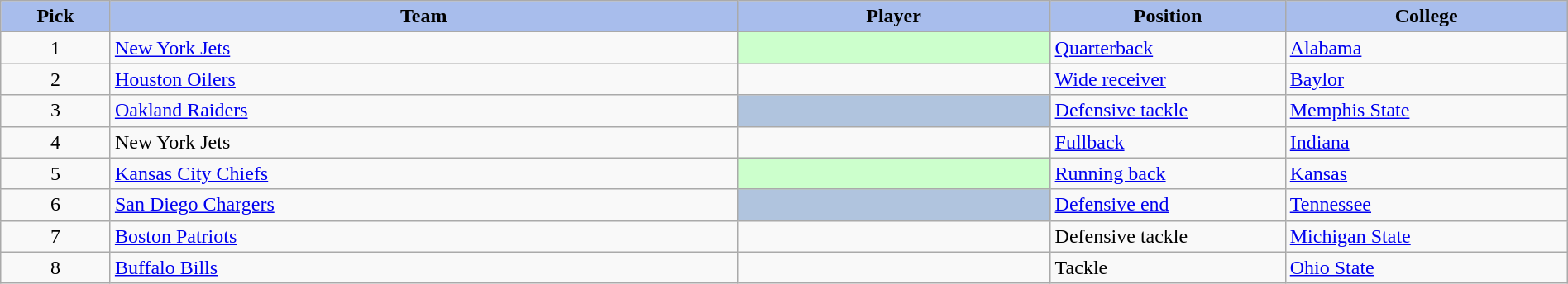<table class="wikitable sortable sortable" style="width: 100%">
<tr>
<th style="background:#A8BDEC;" width=7%>Pick</th>
<th style="background:#A8BDEC;" width=40%>Team</th>
<th style="background:#A8BDEC;" width=20%>Player</th>
<th style="background:#A8BDEC;" width=15%>Position</th>
<th style="background:#A8BDEC;" width=20%>College</th>
</tr>
<tr>
<td align=center>1</td>
<td><a href='#'>New York Jets</a></td>
<td bgcolor="#CCFFCC"></td>
<td><a href='#'>Quarterback</a></td>
<td><a href='#'>Alabama</a></td>
</tr>
<tr>
<td align=center>2</td>
<td><a href='#'>Houston Oilers</a></td>
<td></td>
<td><a href='#'>Wide receiver</a></td>
<td><a href='#'>Baylor</a></td>
</tr>
<tr>
<td align=center>3</td>
<td><a href='#'>Oakland Raiders</a></td>
<td bgcolor="lightsteelblue"></td>
<td><a href='#'>Defensive tackle</a></td>
<td><a href='#'>Memphis State</a></td>
</tr>
<tr>
<td align=center>4</td>
<td>New York Jets </td>
<td></td>
<td><a href='#'>Fullback</a></td>
<td><a href='#'>Indiana</a></td>
</tr>
<tr>
<td align=center>5</td>
<td><a href='#'>Kansas City Chiefs</a></td>
<td bgcolor="#CCFFCC"></td>
<td><a href='#'>Running back</a></td>
<td><a href='#'>Kansas</a></td>
</tr>
<tr>
<td align=center>6</td>
<td><a href='#'>San Diego Chargers</a></td>
<td bgcolor="lightsteelblue"></td>
<td><a href='#'>Defensive end</a></td>
<td><a href='#'>Tennessee</a></td>
</tr>
<tr>
<td align=center>7</td>
<td><a href='#'>Boston Patriots</a></td>
<td></td>
<td>Defensive tackle</td>
<td><a href='#'>Michigan State</a></td>
</tr>
<tr>
<td align=center>8</td>
<td><a href='#'>Buffalo Bills</a></td>
<td></td>
<td>Tackle</td>
<td><a href='#'>Ohio State</a></td>
</tr>
</table>
